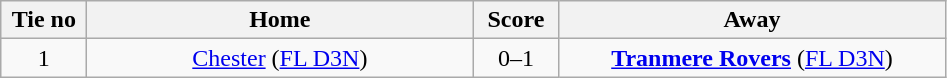<table class="wikitable" style="text-align:center">
<tr>
<th width=50>Tie no</th>
<th width=250>Home</th>
<th width=50>Score</th>
<th width=250>Away</th>
</tr>
<tr>
<td>1</td>
<td><a href='#'>Chester</a> (<a href='#'>FL D3N</a>)</td>
<td>0–1</td>
<td><strong><a href='#'>Tranmere Rovers</a></strong> (<a href='#'>FL D3N</a>)</td>
</tr>
</table>
